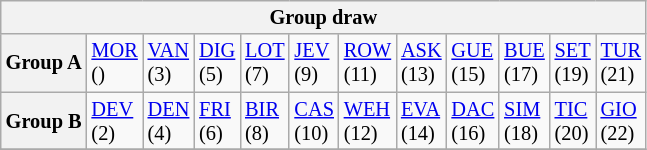<table class="wikitable" style="text-align:center; font-size:85%">
<tr>
<th colspan="12">Group draw</th>
</tr>
<tr>
<th>Group A</th>
<td align="left"> <a href='#'>MOR</a> <br> ()</td>
<td align="left"> <a href='#'>VAN</a> <br> (3)</td>
<td align="left"> <a href='#'>DIG</a> <br> (5)</td>
<td align="left"> <a href='#'>LOT</a> <br> (7)</td>
<td align="left"> <a href='#'>JEV</a> <br> (9)</td>
<td align="left"> <a href='#'>ROW</a> <br> (11)</td>
<td align="left"> <a href='#'>ASK</a> <br> (13)</td>
<td align="left"> <a href='#'>GUE</a> <br> (15)</td>
<td align="left"> <a href='#'>BUE</a> <br> (17)</td>
<td align="left"> <a href='#'>SET</a> <br> (19)</td>
<td align="left"> <a href='#'>TUR</a> <br> (21)</td>
</tr>
<tr>
<th>Group B</th>
<td align="left"> <a href='#'>DEV</a> <br> (2)</td>
<td align="left"> <a href='#'>DEN</a> <br> (4)</td>
<td align="left"> <a href='#'>FRI</a> <br> (6)</td>
<td align="left"> <a href='#'>BIR</a> <br> (8)</td>
<td align="left"> <a href='#'>CAS</a> <br> (10)</td>
<td align="left"> <a href='#'>WEH</a> <br> (12)</td>
<td align="left"> <a href='#'>EVA</a> <br> (14)</td>
<td align="left"> <a href='#'>DAC</a> <br> (16)</td>
<td align="left"> <a href='#'>SIM</a> <br> (18)</td>
<td align="left"> <a href='#'>TIC</a> <br> (20)</td>
<td align="left"> <a href='#'>GIO</a> <br> (22)</td>
</tr>
<tr>
</tr>
</table>
